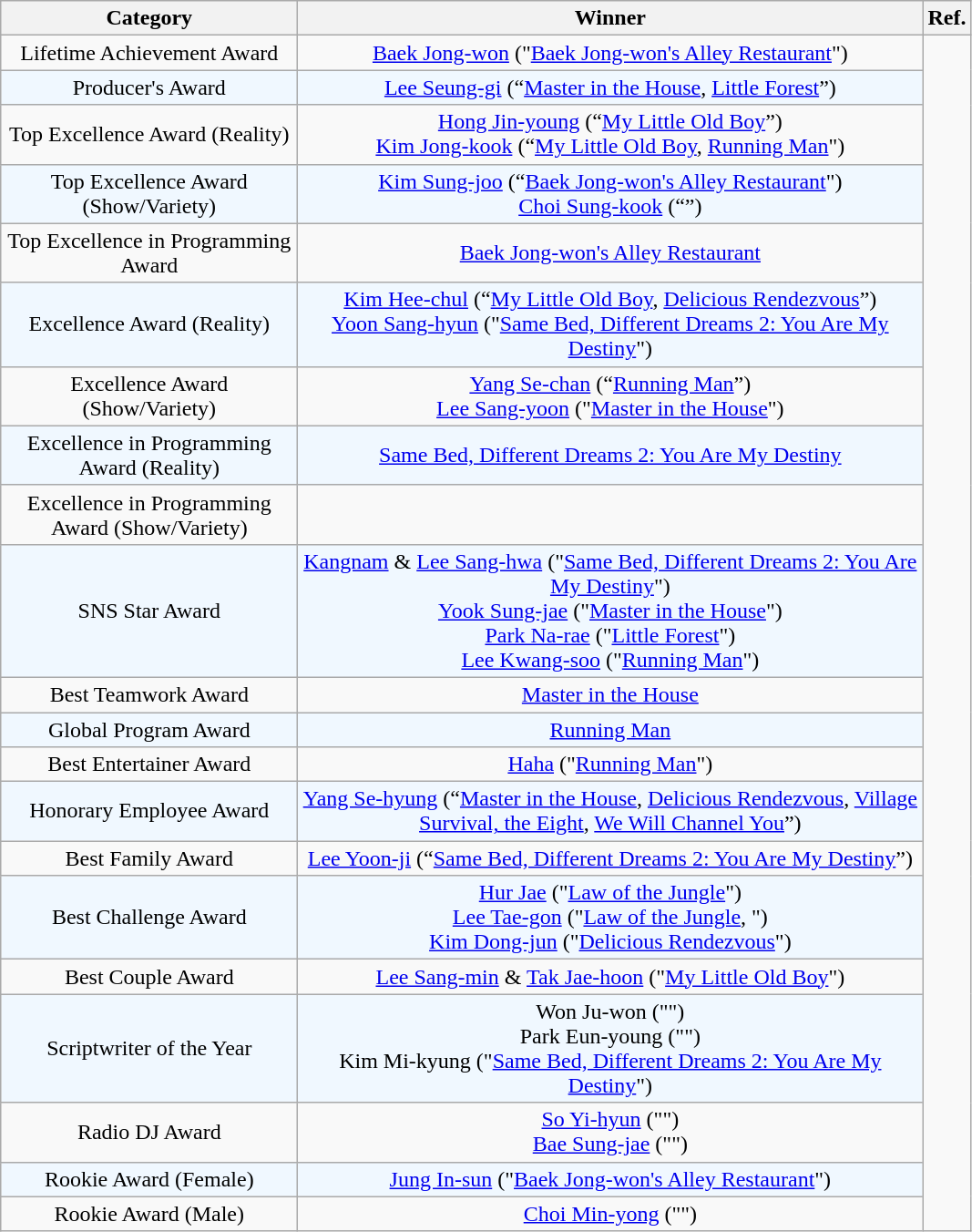<table class="wikitable sortable">
<tr align=center>
<th style="width:210px">Category</th>
<th style="width:450px">Winner</th>
<th style="width:10px">Ref.</th>
</tr>
<tr align=center>
<td>Lifetime Achievement Award</td>
<td><a href='#'>Baek Jong-won</a> ("<a href='#'>Baek Jong-won's Alley Restaurant</a>")</td>
<td rowspan="21"></td>
</tr>
<tr align=center style="background:#F0F8FF">
<td>Producer's Award</td>
<td><a href='#'>Lee Seung-gi</a> (“<a href='#'>Master in the House</a>, <a href='#'>Little Forest</a>”)</td>
</tr>
<tr align=center>
<td>Top Excellence Award (Reality)</td>
<td><a href='#'>Hong Jin-young</a> (“<a href='#'>My Little Old Boy</a>”)<br><a href='#'>Kim Jong-kook</a> (“<a href='#'>My Little Old Boy</a>, <a href='#'>Running Man</a>")</td>
</tr>
<tr align=center style="background:#F0F8FF">
<td>Top Excellence Award (Show/Variety)</td>
<td><a href='#'>Kim Sung-joo</a> (“<a href='#'>Baek Jong-won's Alley Restaurant</a>")<br><a href='#'>Choi Sung-kook</a> (“”)</td>
</tr>
<tr align=center>
<td>Top Excellence in Programming Award</td>
<td><a href='#'>Baek Jong-won's Alley Restaurant</a></td>
</tr>
<tr align=center style="background:#F0F8FF">
<td>Excellence Award (Reality)</td>
<td><a href='#'>Kim Hee-chul</a> (“<a href='#'>My Little Old Boy</a>, <a href='#'>Delicious Rendezvous</a>”)<br><a href='#'>Yoon Sang-hyun</a> ("<a href='#'>Same Bed, Different Dreams 2: You Are My Destiny</a>")</td>
</tr>
<tr align=center>
<td>Excellence Award (Show/Variety)</td>
<td><a href='#'>Yang Se-chan</a> (“<a href='#'>Running Man</a>”)<br><a href='#'>Lee Sang-yoon</a> ("<a href='#'>Master in the House</a>")</td>
</tr>
<tr align=center style="background:#F0F8FF">
<td>Excellence in Programming Award (Reality)</td>
<td><a href='#'>Same Bed, Different Dreams 2: You Are My Destiny</a></td>
</tr>
<tr align=center>
<td>Excellence in Programming Award (Show/Variety)</td>
<td></td>
</tr>
<tr align=center style="background:#F0F8FF">
<td>SNS Star Award</td>
<td><a href='#'>Kangnam</a> & <a href='#'>Lee Sang-hwa</a> ("<a href='#'>Same Bed, Different Dreams 2: You Are My Destiny</a>")<br><a href='#'>Yook Sung-jae</a> ("<a href='#'>Master in the House</a>")<br><a href='#'>Park Na-rae</a> ("<a href='#'>Little Forest</a>")<br><a href='#'>Lee Kwang-soo</a> ("<a href='#'>Running Man</a>")</td>
</tr>
<tr align=center>
<td>Best Teamwork Award</td>
<td><a href='#'>Master in the House</a></td>
</tr>
<tr align=center style="background:#F0F8FF">
<td>Global Program Award</td>
<td><a href='#'>Running Man</a></td>
</tr>
<tr align=center>
<td>Best Entertainer Award</td>
<td><a href='#'>Haha</a> ("<a href='#'>Running Man</a>")</td>
</tr>
<tr align=center style="background:#F0F8FF">
<td>Honorary Employee Award</td>
<td><a href='#'>Yang Se-hyung</a> (“<a href='#'>Master in the House</a>, <a href='#'>Delicious Rendezvous</a>, <a href='#'>Village Survival, the Eight</a>, <a href='#'>We Will Channel You</a>”)</td>
</tr>
<tr align=center>
<td>Best Family Award</td>
<td><a href='#'>Lee Yoon-ji</a> (“<a href='#'>Same Bed, Different Dreams 2: You Are My Destiny</a>”)</td>
</tr>
<tr align=center style="background:#F0F8FF">
<td>Best Challenge Award</td>
<td><a href='#'>Hur Jae</a> ("<a href='#'>Law of the Jungle</a>")<br><a href='#'>Lee Tae-gon</a> ("<a href='#'>Law of the Jungle</a>, ")<br><a href='#'>Kim Dong-jun</a> ("<a href='#'>Delicious Rendezvous</a>")</td>
</tr>
<tr align=center>
<td>Best Couple Award</td>
<td><a href='#'>Lee Sang-min</a> & <a href='#'>Tak Jae-hoon</a> ("<a href='#'>My Little Old Boy</a>")</td>
</tr>
<tr align=center style="background:#F0F8FF">
<td>Scriptwriter of the Year</td>
<td>Won Ju-won ("")<br>Park Eun-young ("")<br>Kim Mi-kyung ("<a href='#'>Same Bed, Different Dreams 2: You Are My Destiny</a>")</td>
</tr>
<tr align=center>
<td>Radio DJ Award</td>
<td><a href='#'>So Yi-hyun</a> ("")<br><a href='#'>Bae Sung-jae</a> ("")</td>
</tr>
<tr align=center style="background:#F0F8FF">
<td>Rookie Award (Female)</td>
<td><a href='#'>Jung In-sun</a> ("<a href='#'>Baek Jong-won's Alley Restaurant</a>")</td>
</tr>
<tr align=center>
<td>Rookie Award (Male)</td>
<td><a href='#'>Choi Min-yong</a> ("")</td>
</tr>
</table>
